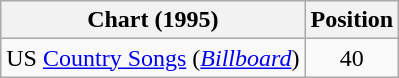<table class="wikitable sortable">
<tr>
<th scope="col">Chart (1995)</th>
<th scope="col">Position</th>
</tr>
<tr>
<td>US <a href='#'>Country Songs</a> (<em><a href='#'>Billboard</a></em>)</td>
<td align="center">40</td>
</tr>
</table>
